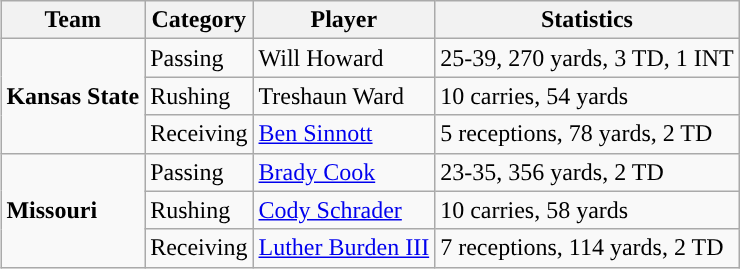<table class="wikitable" style="float: right;">
<tr>
<th>Team</th>
<th>Category</th>
<th>Player</th>
<th>Statistics</th>
</tr>
<tr>
<td rowspan=3><strong>Kansas State</strong></td>
<td>Passing</td>
<td>Will Howard</td>
<td>25-39, 270 yards, 3 TD, 1 INT</td>
</tr>
<tr>
<td>Rushing</td>
<td>Treshaun Ward</td>
<td>10 carries, 54 yards</td>
</tr>
<tr>
<td>Receiving</td>
<td><a href='#'>Ben Sinnott</a></td>
<td>5 receptions, 78 yards, 2 TD</td>
</tr>
<tr>
<td rowspan=3><strong>Missouri</strong></td>
<td>Passing</td>
<td><a href='#'>Brady Cook</a></td>
<td>23-35, 356 yards, 2 TD</td>
</tr>
<tr>
<td>Rushing</td>
<td><a href='#'>Cody Schrader</a></td>
<td>10 carries, 58 yards</td>
</tr>
<tr>
<td>Receiving</td>
<td><a href='#'>Luther Burden III</a></td>
<td>7 receptions, 114 yards, 2 TD</td>
</tr>
</table>
